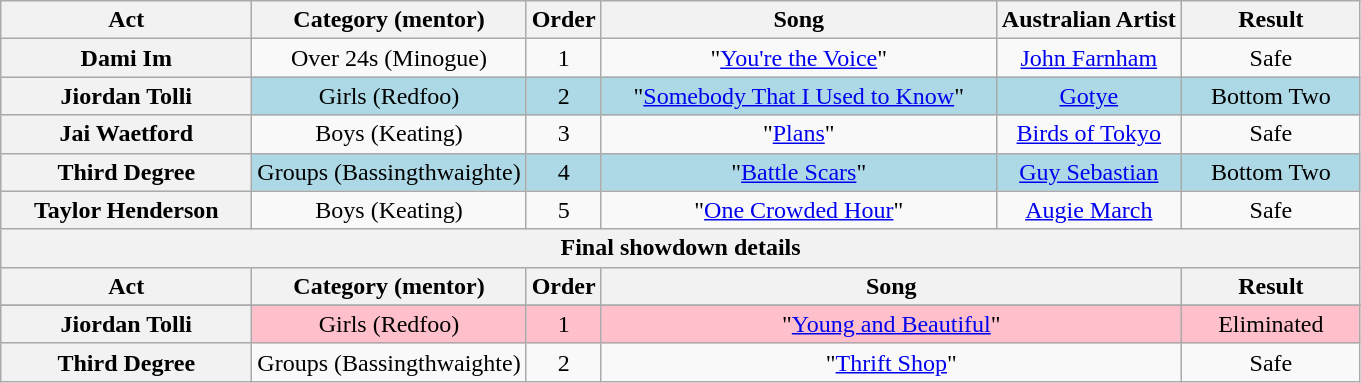<table class="wikitable plainrowheaders" style="text-align:center;">
<tr>
<th scope="col" style="width:10em;">Act</th>
<th scope="col">Category (mentor)</th>
<th scope="col">Order</th>
<th scope="col" style="width:16em;">Song</th>
<th scope="col">Australian Artist</th>
<th scope="col" style="width:7em;">Result</th>
</tr>
<tr>
<th scope="row">Dami Im</th>
<td>Over 24s (Minogue)</td>
<td>1</td>
<td>"<a href='#'>You're the Voice</a>"</td>
<td><a href='#'>John Farnham</a></td>
<td>Safe</td>
</tr>
<tr style="background:lightblue;">
<th scope="row">Jiordan Tolli</th>
<td>Girls (Redfoo)</td>
<td>2</td>
<td>"<a href='#'>Somebody That I Used to Know</a>"</td>
<td><a href='#'>Gotye</a></td>
<td>Bottom Two</td>
</tr>
<tr>
<th scope="row">Jai Waetford</th>
<td>Boys (Keating)</td>
<td>3</td>
<td>"<a href='#'>Plans</a>"</td>
<td><a href='#'>Birds of Tokyo</a></td>
<td>Safe</td>
</tr>
<tr style="background:lightblue;">
<th scope="row">Third Degree</th>
<td>Groups (Bassingthwaighte)</td>
<td>4</td>
<td>"<a href='#'>Battle Scars</a>"</td>
<td><a href='#'>Guy Sebastian</a></td>
<td>Bottom Two</td>
</tr>
<tr>
<th scope="row">Taylor Henderson</th>
<td>Boys (Keating)</td>
<td>5</td>
<td>"<a href='#'>One Crowded Hour</a>"</td>
<td><a href='#'>Augie March</a></td>
<td>Safe</td>
</tr>
<tr>
<th colspan="6">Final showdown details</th>
</tr>
<tr>
<th scope="col" style="width:10em;">Act</th>
<th scope="col">Category (mentor)</th>
<th scope="col">Order</th>
<th colspan="2">Song</th>
<th scope="col" style="width:6em;">Result</th>
</tr>
<tr Jiordan Tolli>
</tr>
<tr style="background:pink;">
<th scope="row">Jiordan Tolli</th>
<td>Girls (Redfoo)</td>
<td>1</td>
<td colspan="2">"<a href='#'>Young and Beautiful</a>"</td>
<td>Eliminated</td>
</tr>
<tr>
<th scope="row">Third Degree</th>
<td>Groups (Bassingthwaighte)</td>
<td>2</td>
<td colspan="2">"<a href='#'>Thrift Shop</a>"</td>
<td>Safe</td>
</tr>
</table>
